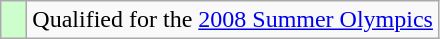<table class="wikitable" style="text-align:left;">
<tr>
<td width=10px bgcolor=#ccffcc></td>
<td>Qualified for the <a href='#'>2008 Summer Olympics</a></td>
</tr>
</table>
